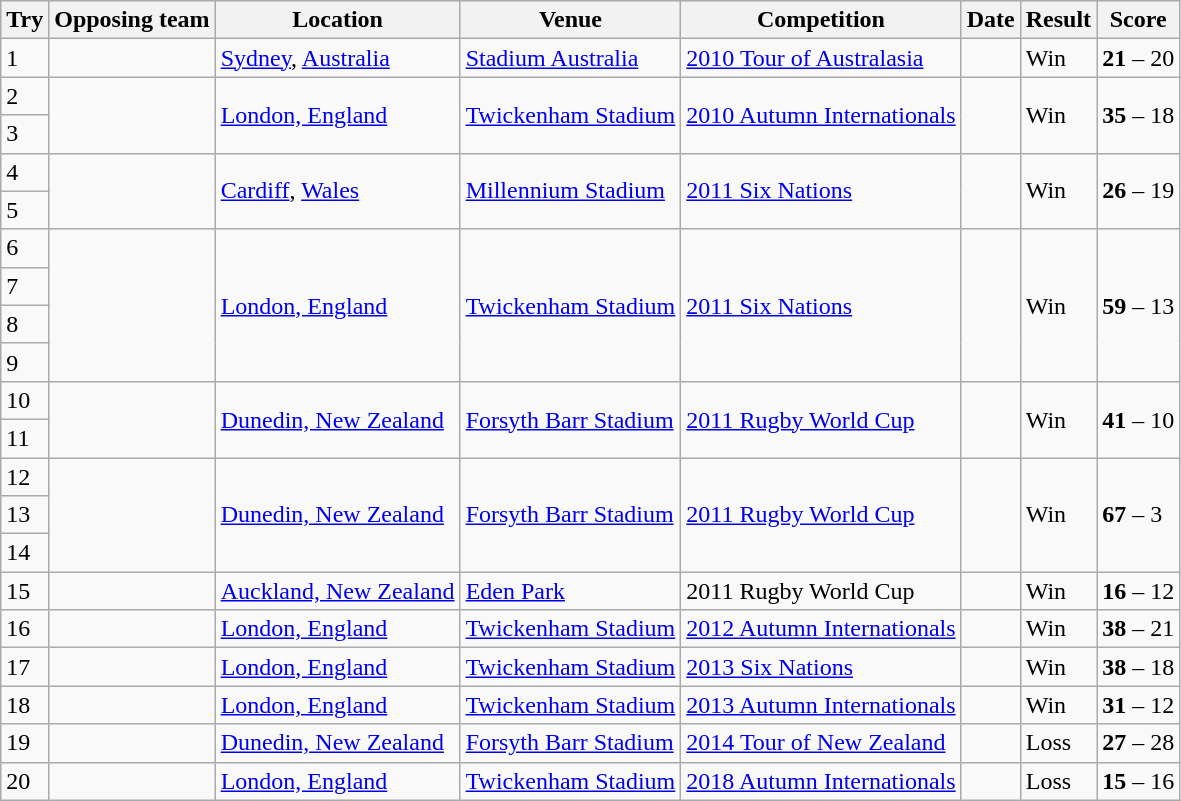<table class="wikitable" style="font-size:100%">
<tr>
<th>Try</th>
<th>Opposing team</th>
<th>Location</th>
<th>Venue</th>
<th>Competition</th>
<th>Date</th>
<th>Result</th>
<th>Score</th>
</tr>
<tr>
<td>1</td>
<td></td>
<td><a href='#'>Sydney</a>, <a href='#'>Australia</a></td>
<td><a href='#'>Stadium Australia</a></td>
<td><a href='#'>2010 Tour of Australasia</a></td>
<td></td>
<td>Win</td>
<td><strong>21</strong> – 20</td>
</tr>
<tr>
<td>2</td>
<td rowspan="2"></td>
<td rowspan="2"><a href='#'>London, England</a></td>
<td rowspan="2"><a href='#'>Twickenham Stadium</a></td>
<td rowspan="2"><a href='#'>2010 Autumn Internationals</a></td>
<td rowspan="2"></td>
<td rowspan="2">Win</td>
<td rowspan="2"><strong>35</strong> – 18</td>
</tr>
<tr>
<td>3</td>
</tr>
<tr>
<td>4</td>
<td rowspan="2"></td>
<td rowspan="2"><a href='#'>Cardiff</a>, <a href='#'>Wales</a></td>
<td rowspan="2"><a href='#'>Millennium Stadium</a></td>
<td rowspan="2"><a href='#'>2011 Six Nations</a></td>
<td rowspan="2"></td>
<td rowspan="2">Win</td>
<td rowspan="2"><strong>26</strong> – 19</td>
</tr>
<tr>
<td>5</td>
</tr>
<tr>
<td>6</td>
<td rowspan="4"></td>
<td rowspan="4"><a href='#'>London, England</a></td>
<td rowspan="4"><a href='#'>Twickenham Stadium</a></td>
<td rowspan="4"><a href='#'>2011 Six Nations</a></td>
<td rowspan="4"></td>
<td rowspan="4">Win</td>
<td rowspan="4"><strong>59</strong> – 13</td>
</tr>
<tr>
<td>7</td>
</tr>
<tr>
<td>8</td>
</tr>
<tr>
<td>9</td>
</tr>
<tr>
<td>10</td>
<td rowspan="2"></td>
<td rowspan="2"><a href='#'>Dunedin, New Zealand</a></td>
<td rowspan="2"><a href='#'>Forsyth Barr Stadium</a></td>
<td rowspan="2"><a href='#'>2011 Rugby World Cup</a></td>
<td rowspan="2"></td>
<td rowspan="2">Win</td>
<td rowspan="2"><strong>41</strong> – 10</td>
</tr>
<tr>
<td>11</td>
</tr>
<tr>
<td>12</td>
<td rowspan="3"></td>
<td rowspan="3"><a href='#'>Dunedin, New Zealand</a></td>
<td rowspan="3"><a href='#'>Forsyth Barr Stadium</a></td>
<td rowspan="3"><a href='#'>2011 Rugby World Cup</a></td>
<td rowspan="3"></td>
<td rowspan="3">Win</td>
<td rowspan="3"><strong>67</strong> – 3</td>
</tr>
<tr>
<td>13</td>
</tr>
<tr>
<td>14</td>
</tr>
<tr>
<td>15</td>
<td></td>
<td><a href='#'>Auckland, New Zealand</a></td>
<td><a href='#'>Eden Park</a></td>
<td>2011 Rugby World Cup</td>
<td></td>
<td>Win</td>
<td><strong>16</strong> – 12</td>
</tr>
<tr>
<td>16</td>
<td></td>
<td><a href='#'>London, England</a></td>
<td><a href='#'>Twickenham Stadium</a></td>
<td><a href='#'>2012 Autumn Internationals</a></td>
<td></td>
<td>Win</td>
<td><strong>38</strong> – 21</td>
</tr>
<tr>
<td>17</td>
<td></td>
<td><a href='#'>London, England</a></td>
<td><a href='#'>Twickenham Stadium</a></td>
<td><a href='#'>2013 Six Nations</a></td>
<td></td>
<td>Win</td>
<td><strong>38</strong> – 18</td>
</tr>
<tr>
<td>18</td>
<td></td>
<td><a href='#'>London, England</a></td>
<td><a href='#'>Twickenham Stadium</a></td>
<td><a href='#'>2013 Autumn Internationals</a></td>
<td></td>
<td>Win</td>
<td><strong>31</strong> – 12</td>
</tr>
<tr>
<td>19</td>
<td></td>
<td><a href='#'>Dunedin, New Zealand</a></td>
<td><a href='#'>Forsyth Barr Stadium</a></td>
<td><a href='#'>2014 Tour of New Zealand</a></td>
<td></td>
<td>Loss</td>
<td><strong>27</strong> – 28</td>
</tr>
<tr>
<td>20</td>
<td></td>
<td><a href='#'>London, England</a></td>
<td><a href='#'>Twickenham Stadium</a></td>
<td><a href='#'>2018 Autumn Internationals</a></td>
<td></td>
<td>Loss</td>
<td><strong>15</strong> – 16</td>
</tr>
</table>
